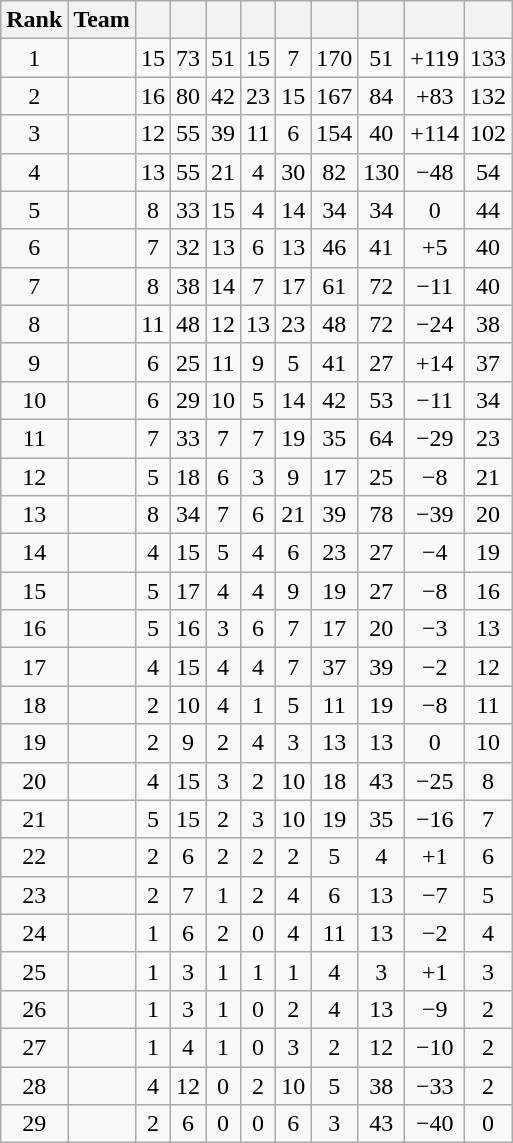<table class="wikitable sortable" style="text-align:center">
<tr>
<th>Rank</th>
<th>Team</th>
<th></th>
<th></th>
<th></th>
<th></th>
<th></th>
<th></th>
<th></th>
<th></th>
<th></th>
</tr>
<tr>
<td>1</td>
<td align=left></td>
<td>15</td>
<td>73</td>
<td>51</td>
<td>15</td>
<td>7</td>
<td>170</td>
<td>51</td>
<td>+119</td>
<td>133</td>
</tr>
<tr>
<td>2</td>
<td align=left></td>
<td>16</td>
<td>80</td>
<td>42</td>
<td>23</td>
<td>15</td>
<td>167</td>
<td>84</td>
<td>+83</td>
<td>132</td>
</tr>
<tr>
<td>3</td>
<td align=left></td>
<td>12</td>
<td>55</td>
<td>39</td>
<td>11</td>
<td>6</td>
<td>154</td>
<td>40</td>
<td>+114</td>
<td>102</td>
</tr>
<tr>
<td>4</td>
<td align=left></td>
<td>13</td>
<td>55</td>
<td>21</td>
<td>4</td>
<td>30</td>
<td>82</td>
<td>130</td>
<td>−48</td>
<td>54</td>
</tr>
<tr>
<td>5</td>
<td align=left></td>
<td>8</td>
<td>33</td>
<td>15</td>
<td>4</td>
<td>14</td>
<td>34</td>
<td>34</td>
<td>0</td>
<td>44</td>
</tr>
<tr>
<td>6</td>
<td align=left></td>
<td>7</td>
<td>32</td>
<td>13</td>
<td>6</td>
<td>13</td>
<td>46</td>
<td>41</td>
<td>+5</td>
<td>40</td>
</tr>
<tr>
<td>7</td>
<td align=left></td>
<td>8</td>
<td>38</td>
<td>14</td>
<td>7</td>
<td>17</td>
<td>61</td>
<td>72</td>
<td>−11</td>
<td>40</td>
</tr>
<tr>
<td>8</td>
<td align=left></td>
<td>11</td>
<td>48</td>
<td>12</td>
<td>13</td>
<td>23</td>
<td>48</td>
<td>72</td>
<td>−24</td>
<td>38</td>
</tr>
<tr>
<td>9</td>
<td align=left></td>
<td>6</td>
<td>25</td>
<td>11</td>
<td>9</td>
<td>5</td>
<td>41</td>
<td>27</td>
<td>+14</td>
<td>37</td>
</tr>
<tr>
<td>10</td>
<td align=left></td>
<td>6</td>
<td>29</td>
<td>10</td>
<td>5</td>
<td>14</td>
<td>42</td>
<td>53</td>
<td>−11</td>
<td>34</td>
</tr>
<tr>
<td>11</td>
<td align=left></td>
<td>7</td>
<td>33</td>
<td>7</td>
<td>7</td>
<td>19</td>
<td>35</td>
<td>64</td>
<td>−29</td>
<td>23</td>
</tr>
<tr>
<td>12</td>
<td align=left></td>
<td>5</td>
<td>18</td>
<td>6</td>
<td>3</td>
<td>9</td>
<td>17</td>
<td>25</td>
<td>−8</td>
<td>21</td>
</tr>
<tr>
<td>13</td>
<td align=left></td>
<td>8</td>
<td>34</td>
<td>7</td>
<td>6</td>
<td>21</td>
<td>39</td>
<td>78</td>
<td>−39</td>
<td>20</td>
</tr>
<tr>
<td>14</td>
<td align=left></td>
<td>4</td>
<td>15</td>
<td>5</td>
<td>4</td>
<td>6</td>
<td>23</td>
<td>27</td>
<td>−4</td>
<td>19</td>
</tr>
<tr>
<td>15</td>
<td align=left></td>
<td>5</td>
<td>17</td>
<td>4</td>
<td>4</td>
<td>9</td>
<td>19</td>
<td>27</td>
<td>−8</td>
<td>16</td>
</tr>
<tr>
<td>16</td>
<td align=left></td>
<td>5</td>
<td>16</td>
<td>3</td>
<td>6</td>
<td>7</td>
<td>17</td>
<td>20</td>
<td>−3</td>
<td>13</td>
</tr>
<tr>
<td>17</td>
<td align=left></td>
<td>4</td>
<td>15</td>
<td>4</td>
<td>4</td>
<td>7</td>
<td>37</td>
<td>39</td>
<td>−2</td>
<td>12</td>
</tr>
<tr>
<td>18</td>
<td align=left></td>
<td>2</td>
<td>10</td>
<td>4</td>
<td>1</td>
<td>5</td>
<td>11</td>
<td>19</td>
<td>−8</td>
<td>11</td>
</tr>
<tr>
<td>19</td>
<td align=left></td>
<td>2</td>
<td>9</td>
<td>2</td>
<td>4</td>
<td>3</td>
<td>13</td>
<td>13</td>
<td>0</td>
<td>10</td>
</tr>
<tr>
<td>20</td>
<td align=left></td>
<td>4</td>
<td>15</td>
<td>3</td>
<td>2</td>
<td>10</td>
<td>18</td>
<td>43</td>
<td>−25</td>
<td>8</td>
</tr>
<tr>
<td>21</td>
<td align=left></td>
<td>5</td>
<td>15</td>
<td>2</td>
<td>3</td>
<td>10</td>
<td>19</td>
<td>35</td>
<td>−16</td>
<td>7</td>
</tr>
<tr>
<td>22</td>
<td align=left></td>
<td>2</td>
<td>6</td>
<td>2</td>
<td>2</td>
<td>2</td>
<td>5</td>
<td>4</td>
<td>+1</td>
<td>6</td>
</tr>
<tr>
<td>23</td>
<td align=left></td>
<td>2</td>
<td>7</td>
<td>1</td>
<td>2</td>
<td>4</td>
<td>6</td>
<td>13</td>
<td>−7</td>
<td>5</td>
</tr>
<tr>
<td>24</td>
<td align=left></td>
<td>1</td>
<td>6</td>
<td>2</td>
<td>0</td>
<td>4</td>
<td>11</td>
<td>13</td>
<td>−2</td>
<td>4</td>
</tr>
<tr>
<td>25</td>
<td align=left></td>
<td>1</td>
<td>3</td>
<td>1</td>
<td>1</td>
<td>1</td>
<td>4</td>
<td>3</td>
<td>+1</td>
<td>3</td>
</tr>
<tr>
<td>26</td>
<td align=left></td>
<td>1</td>
<td>3</td>
<td>1</td>
<td>0</td>
<td>2</td>
<td>4</td>
<td>13</td>
<td>−9</td>
<td>2</td>
</tr>
<tr>
<td>27</td>
<td align=left></td>
<td>1</td>
<td>4</td>
<td>1</td>
<td>0</td>
<td>3</td>
<td>2</td>
<td>12</td>
<td>−10</td>
<td>2</td>
</tr>
<tr>
<td>28</td>
<td align=left></td>
<td>4</td>
<td>12</td>
<td>0</td>
<td>2</td>
<td>10</td>
<td>5</td>
<td>38</td>
<td>−33</td>
<td>2</td>
</tr>
<tr>
<td>29</td>
<td align=left></td>
<td>2</td>
<td>6</td>
<td>0</td>
<td>0</td>
<td>6</td>
<td>3</td>
<td>43</td>
<td>−40</td>
<td>0</td>
</tr>
</table>
